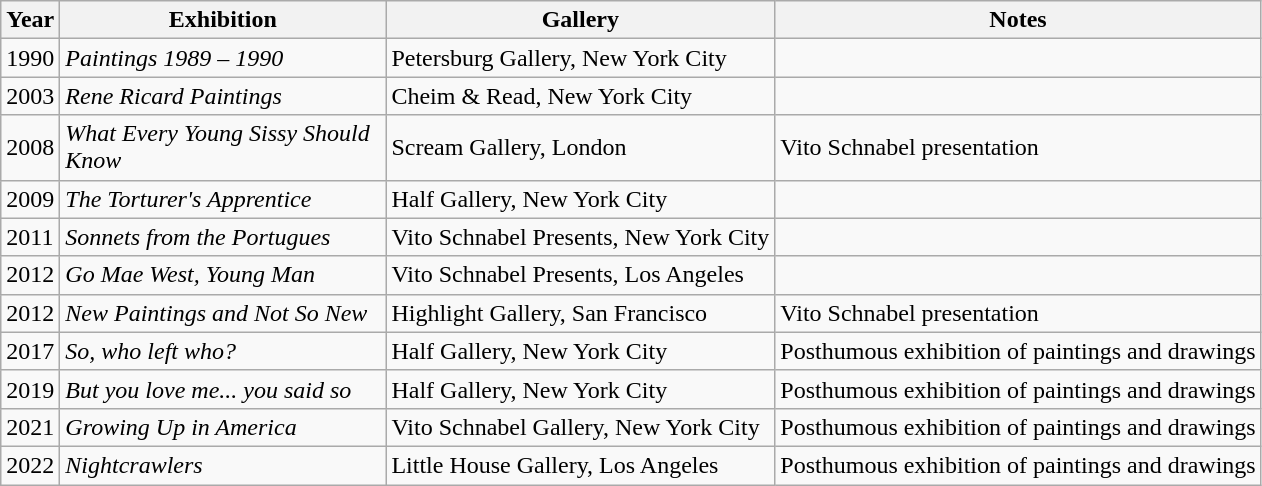<table class="wikitable">
<tr>
<th>Year</th>
<th style="width:210px;">Exhibition</th>
<th>Gallery</th>
<th>Notes</th>
</tr>
<tr>
<td>1990</td>
<td><em>Paintings 1989 – 1990</em></td>
<td>Petersburg Gallery, New York City</td>
<td></td>
</tr>
<tr>
<td>2003</td>
<td><em>Rene Ricard Paintings</em></td>
<td>Cheim & Read, New York City</td>
<td></td>
</tr>
<tr>
<td>2008</td>
<td><em>What Every Young Sissy Should Know</em></td>
<td>Scream Gallery, London</td>
<td>Vito Schnabel presentation</td>
</tr>
<tr>
<td>2009</td>
<td><em>The Torturer's Apprentice</em></td>
<td>Half Gallery, New York City</td>
<td></td>
</tr>
<tr>
<td>2011</td>
<td><em>Sonnets from the Portugues</em></td>
<td>Vito Schnabel Presents, New York City</td>
<td></td>
</tr>
<tr>
<td>2012</td>
<td><em>Go Mae West, Young Man</em></td>
<td>Vito Schnabel Presents, Los Angeles</td>
<td></td>
</tr>
<tr>
<td>2012</td>
<td><em>New Paintings and Not So New</em></td>
<td>Highlight Gallery, San Francisco</td>
<td>Vito Schnabel presentation</td>
</tr>
<tr>
<td>2017</td>
<td><em>So, who left who?</em></td>
<td>Half Gallery, New York City</td>
<td>Posthumous exhibition of paintings and drawings</td>
</tr>
<tr>
<td>2019</td>
<td><em>But you love me... you said so</em></td>
<td>Half Gallery, New York City</td>
<td>Posthumous exhibition of paintings and drawings</td>
</tr>
<tr>
<td>2021</td>
<td><em>Growing Up in America</em></td>
<td>Vito Schnabel Gallery, New York City</td>
<td>Posthumous exhibition of paintings and drawings</td>
</tr>
<tr>
<td>2022</td>
<td><em>Nightcrawlers</em></td>
<td>Little House Gallery, Los Angeles</td>
<td>Posthumous exhibition of paintings and drawings</td>
</tr>
</table>
